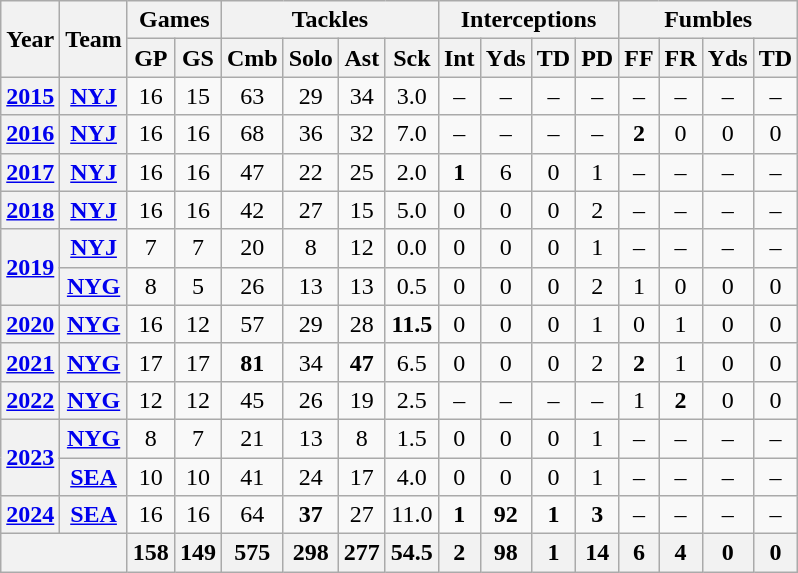<table class= "wikitable" style="text-align: center;">
<tr>
<th rowspan="2">Year</th>
<th rowspan="2">Team</th>
<th colspan="2">Games</th>
<th colspan="4">Tackles</th>
<th colspan="4">Interceptions</th>
<th colspan="4">Fumbles</th>
</tr>
<tr>
<th>GP</th>
<th>GS</th>
<th>Cmb</th>
<th>Solo</th>
<th>Ast</th>
<th>Sck</th>
<th>Int</th>
<th>Yds</th>
<th>TD</th>
<th>PD</th>
<th>FF</th>
<th>FR</th>
<th>Yds</th>
<th>TD</th>
</tr>
<tr>
<th><a href='#'>2015</a></th>
<th><a href='#'>NYJ</a></th>
<td>16</td>
<td>15</td>
<td>63</td>
<td>29</td>
<td>34</td>
<td>3.0</td>
<td>–</td>
<td>–</td>
<td>–</td>
<td>–</td>
<td>–</td>
<td>–</td>
<td>–</td>
<td>–</td>
</tr>
<tr>
<th><a href='#'>2016</a></th>
<th><a href='#'>NYJ</a></th>
<td>16</td>
<td>16</td>
<td>68</td>
<td>36</td>
<td>32</td>
<td>7.0</td>
<td>–</td>
<td>–</td>
<td>–</td>
<td>–</td>
<td><strong>2</strong></td>
<td>0</td>
<td>0</td>
<td>0</td>
</tr>
<tr>
<th><a href='#'>2017</a></th>
<th><a href='#'>NYJ</a></th>
<td>16</td>
<td>16</td>
<td>47</td>
<td>22</td>
<td>25</td>
<td>2.0</td>
<td><strong>1</strong></td>
<td>6</td>
<td>0</td>
<td>1</td>
<td>–</td>
<td>–</td>
<td>–</td>
<td>–</td>
</tr>
<tr>
<th><a href='#'>2018</a></th>
<th><a href='#'>NYJ</a></th>
<td>16</td>
<td>16</td>
<td>42</td>
<td>27</td>
<td>15</td>
<td>5.0</td>
<td>0</td>
<td>0</td>
<td>0</td>
<td>2</td>
<td>–</td>
<td>–</td>
<td>–</td>
<td>–</td>
</tr>
<tr>
<th rowspan="2"><a href='#'>2019</a></th>
<th><a href='#'>NYJ</a></th>
<td>7</td>
<td>7</td>
<td>20</td>
<td>8</td>
<td>12</td>
<td>0.0</td>
<td>0</td>
<td>0</td>
<td>0</td>
<td>1</td>
<td>–</td>
<td>–</td>
<td>–</td>
<td>–</td>
</tr>
<tr>
<th><a href='#'>NYG</a></th>
<td>8</td>
<td>5</td>
<td>26</td>
<td>13</td>
<td>13</td>
<td>0.5</td>
<td>0</td>
<td>0</td>
<td>0</td>
<td>2</td>
<td>1</td>
<td>0</td>
<td>0</td>
<td>0</td>
</tr>
<tr>
<th><a href='#'>2020</a></th>
<th><a href='#'>NYG</a></th>
<td>16</td>
<td>12</td>
<td>57</td>
<td>29</td>
<td>28</td>
<td><strong>11.5</strong></td>
<td>0</td>
<td>0</td>
<td>0</td>
<td>1</td>
<td>0</td>
<td>1</td>
<td>0</td>
<td>0</td>
</tr>
<tr>
<th><a href='#'>2021</a></th>
<th><a href='#'>NYG</a></th>
<td>17</td>
<td>17</td>
<td><strong>81</strong></td>
<td>34</td>
<td><strong>47</strong></td>
<td>6.5</td>
<td>0</td>
<td>0</td>
<td>0</td>
<td>2</td>
<td><strong>2</strong></td>
<td>1</td>
<td>0</td>
<td>0</td>
</tr>
<tr>
<th><a href='#'>2022</a></th>
<th><a href='#'>NYG</a></th>
<td>12</td>
<td>12</td>
<td>45</td>
<td>26</td>
<td>19</td>
<td>2.5</td>
<td>–</td>
<td>–</td>
<td>–</td>
<td>–</td>
<td>1</td>
<td><strong>2</strong></td>
<td>0</td>
<td>0</td>
</tr>
<tr>
<th rowspan="2"><a href='#'>2023</a></th>
<th><a href='#'>NYG</a></th>
<td>8</td>
<td>7</td>
<td>21</td>
<td>13</td>
<td>8</td>
<td>1.5</td>
<td>0</td>
<td>0</td>
<td>0</td>
<td>1</td>
<td>–</td>
<td>–</td>
<td>–</td>
<td>–</td>
</tr>
<tr>
<th><a href='#'>SEA</a></th>
<td>10</td>
<td>10</td>
<td>41</td>
<td>24</td>
<td>17</td>
<td>4.0</td>
<td>0</td>
<td>0</td>
<td>0</td>
<td>1</td>
<td>–</td>
<td>–</td>
<td>–</td>
<td>–</td>
</tr>
<tr>
<th><a href='#'>2024</a></th>
<th><a href='#'>SEA</a></th>
<td>16</td>
<td>16</td>
<td>64</td>
<td><strong>37</strong></td>
<td>27</td>
<td>11.0</td>
<td><strong>1</strong></td>
<td><strong>92</strong></td>
<td><strong>1</strong></td>
<td><strong>3</strong></td>
<td>–</td>
<td>–</td>
<td>–</td>
<td>–</td>
</tr>
<tr>
<th colspan="2"></th>
<th>158</th>
<th>149</th>
<th>575</th>
<th>298</th>
<th>277</th>
<th>54.5</th>
<th>2</th>
<th>98</th>
<th>1</th>
<th>14</th>
<th>6</th>
<th>4</th>
<th>0</th>
<th>0</th>
</tr>
</table>
